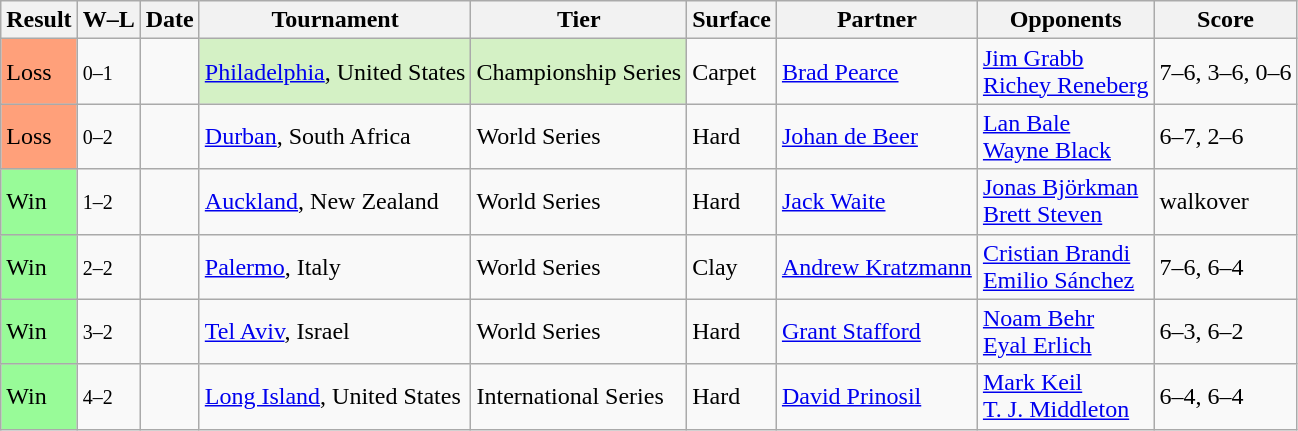<table class="sortable wikitable">
<tr>
<th>Result</th>
<th class="unsortable">W–L</th>
<th>Date</th>
<th>Tournament</th>
<th>Tier</th>
<th>Surface</th>
<th>Partner</th>
<th>Opponents</th>
<th class="unsortable">Score</th>
</tr>
<tr>
<td style="background:#ffa07a;">Loss</td>
<td><small>0–1</small></td>
<td><a href='#'></a></td>
<td style="background:#d4f1c5;"><a href='#'>Philadelphia</a>, United States</td>
<td style="background:#d4f1c5;">Championship Series</td>
<td>Carpet</td>
<td> <a href='#'>Brad Pearce</a></td>
<td> <a href='#'>Jim Grabb</a> <br>  <a href='#'>Richey Reneberg</a></td>
<td>7–6, 3–6, 0–6</td>
</tr>
<tr>
<td style="background:#ffa07a;">Loss</td>
<td><small>0–2</small></td>
<td><a href='#'></a></td>
<td><a href='#'>Durban</a>, South Africa</td>
<td>World Series</td>
<td>Hard</td>
<td> <a href='#'>Johan de Beer</a></td>
<td> <a href='#'>Lan Bale</a> <br>  <a href='#'>Wayne Black</a></td>
<td>6–7, 2–6</td>
</tr>
<tr>
<td style="background:#98fb98;">Win</td>
<td><small>1–2</small></td>
<td><a href='#'></a></td>
<td><a href='#'>Auckland</a>, New Zealand</td>
<td>World Series</td>
<td>Hard</td>
<td> <a href='#'>Jack Waite</a></td>
<td> <a href='#'>Jonas Björkman</a> <br>  <a href='#'>Brett Steven</a></td>
<td>walkover</td>
</tr>
<tr>
<td style="background:#98fb98;">Win</td>
<td><small>2–2</small></td>
<td><a href='#'></a></td>
<td><a href='#'>Palermo</a>, Italy</td>
<td>World Series</td>
<td>Clay</td>
<td> <a href='#'>Andrew Kratzmann</a></td>
<td> <a href='#'>Cristian Brandi</a> <br>  <a href='#'>Emilio Sánchez</a></td>
<td>7–6, 6–4</td>
</tr>
<tr>
<td style="background:#98fb98;">Win</td>
<td><small>3–2</small></td>
<td><a href='#'></a></td>
<td><a href='#'>Tel Aviv</a>, Israel</td>
<td>World Series</td>
<td>Hard</td>
<td> <a href='#'>Grant Stafford</a></td>
<td> <a href='#'>Noam Behr</a> <br>  <a href='#'>Eyal Erlich</a></td>
<td>6–3, 6–2</td>
</tr>
<tr>
<td style="background:#98fb98;">Win</td>
<td><small>4–2</small></td>
<td><a href='#'></a></td>
<td><a href='#'>Long Island</a>, United States</td>
<td>International Series</td>
<td>Hard</td>
<td> <a href='#'>David Prinosil</a></td>
<td> <a href='#'>Mark Keil</a> <br>  <a href='#'>T. J. Middleton</a></td>
<td>6–4, 6–4</td>
</tr>
</table>
